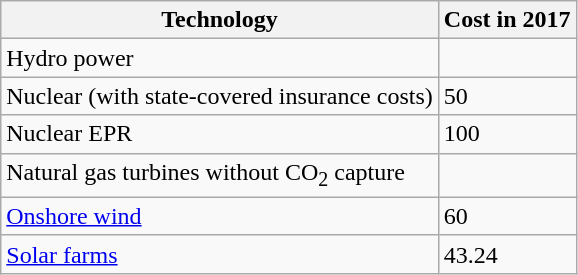<table class="wikitable sortable">
<tr>
<th>Technology</th>
<th>Cost in 2017</th>
</tr>
<tr>
<td>Hydro power</td>
<td></td>
</tr>
<tr>
<td>Nuclear (with state-covered insurance costs)</td>
<td>50</td>
</tr>
<tr>
<td>Nuclear EPR</td>
<td>100</td>
</tr>
<tr>
<td>Natural gas turbines without CO<sub>2</sub> capture</td>
<td></td>
</tr>
<tr>
<td><a href='#'>Onshore wind</a></td>
<td>60</td>
</tr>
<tr>
<td><a href='#'>Solar farms</a></td>
<td>43.24</td>
</tr>
</table>
